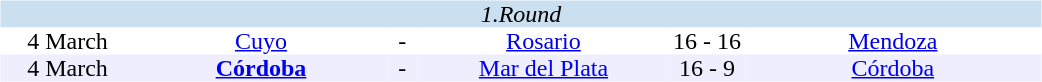<table width=700>
<tr>
<td width=700 valign="top"><br><table border=0 cellspacing=0 cellpadding=0 style="font-size: 100%; border-collapse: collapse;" width=100%>
<tr bgcolor="#CADFF0">
<td style="font-size:100%"; align="center" colspan="6"><em>1.Round</em></td>
</tr>
<tr align=center bgcolor=#FFFFFF>
<td width=90>4 March</td>
<td width=170><a href='#'>Cuyo</a></td>
<td width=20>-</td>
<td width=170><a href='#'>Rosario</a></td>
<td width=50>16 - 16</td>
<td width=200><a href='#'>Mendoza</a></td>
</tr>
<tr align=center bgcolor=#EEEEFF>
<td width=90>4 March</td>
<td width=170><strong><a href='#'>Córdoba</a></strong></td>
<td width=20>-</td>
<td width=170><a href='#'>Mar del Plata</a></td>
<td width=50>16 - 9</td>
<td width=200><a href='#'>Córdoba</a></td>
</tr>
</table>
</td>
</tr>
</table>
